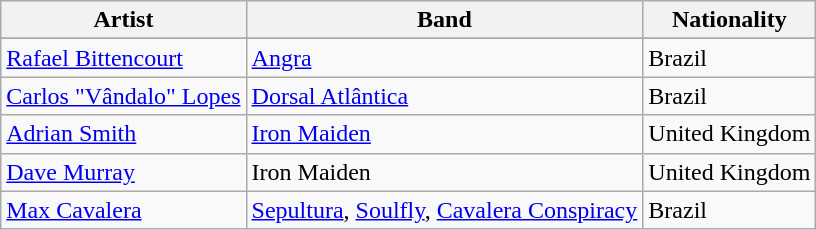<table class="wikitable">
<tr>
<th>Artist</th>
<th>Band</th>
<th>Nationality</th>
</tr>
<tr>
</tr>
<tr>
<td><a href='#'>Rafael Bittencourt</a></td>
<td><a href='#'>Angra</a></td>
<td>Brazil</td>
</tr>
<tr>
<td><a href='#'>Carlos "Vândalo" Lopes</a></td>
<td><a href='#'>Dorsal Atlântica</a></td>
<td>Brazil</td>
</tr>
<tr>
<td><a href='#'>Adrian Smith</a></td>
<td><a href='#'>Iron Maiden</a></td>
<td>United Kingdom</td>
</tr>
<tr>
<td><a href='#'>Dave Murray</a></td>
<td>Iron Maiden</td>
<td>United Kingdom</td>
</tr>
<tr>
<td><a href='#'>Max Cavalera</a></td>
<td><a href='#'>Sepultura</a>, <a href='#'>Soulfly</a>, <a href='#'>Cavalera Conspiracy</a></td>
<td>Brazil</td>
</tr>
</table>
